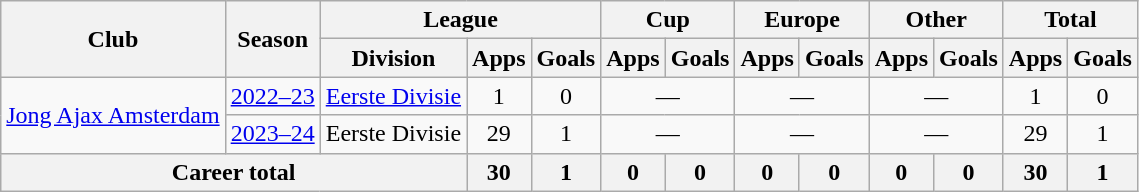<table class="wikitable" style="text-align:center">
<tr>
<th rowspan="2">Club</th>
<th rowspan="2">Season</th>
<th colspan="3">League</th>
<th colspan="2">Cup</th>
<th colspan="2">Europe</th>
<th colspan="2">Other</th>
<th colspan="2">Total</th>
</tr>
<tr>
<th>Division</th>
<th>Apps</th>
<th>Goals</th>
<th>Apps</th>
<th>Goals</th>
<th>Apps</th>
<th>Goals</th>
<th>Apps</th>
<th>Goals</th>
<th>Apps</th>
<th>Goals</th>
</tr>
<tr>
<td rowspan="2"><a href='#'>Jong Ajax Amsterdam</a></td>
<td><a href='#'>2022–23</a></td>
<td><a href='#'>Eerste Divisie</a></td>
<td>1</td>
<td>0</td>
<td colspan="2">—</td>
<td colspan="2">—</td>
<td colspan="2">—</td>
<td>1</td>
<td>0</td>
</tr>
<tr>
<td><a href='#'>2023–24</a></td>
<td>Eerste Divisie</td>
<td>29</td>
<td>1</td>
<td colspan="2">—</td>
<td colspan="2">—</td>
<td colspan="2">—</td>
<td>29</td>
<td>1</td>
</tr>
<tr>
<th colspan="3">Career total</th>
<th>30</th>
<th>1</th>
<th>0</th>
<th>0</th>
<th>0</th>
<th>0</th>
<th>0</th>
<th>0</th>
<th>30</th>
<th>1</th>
</tr>
</table>
